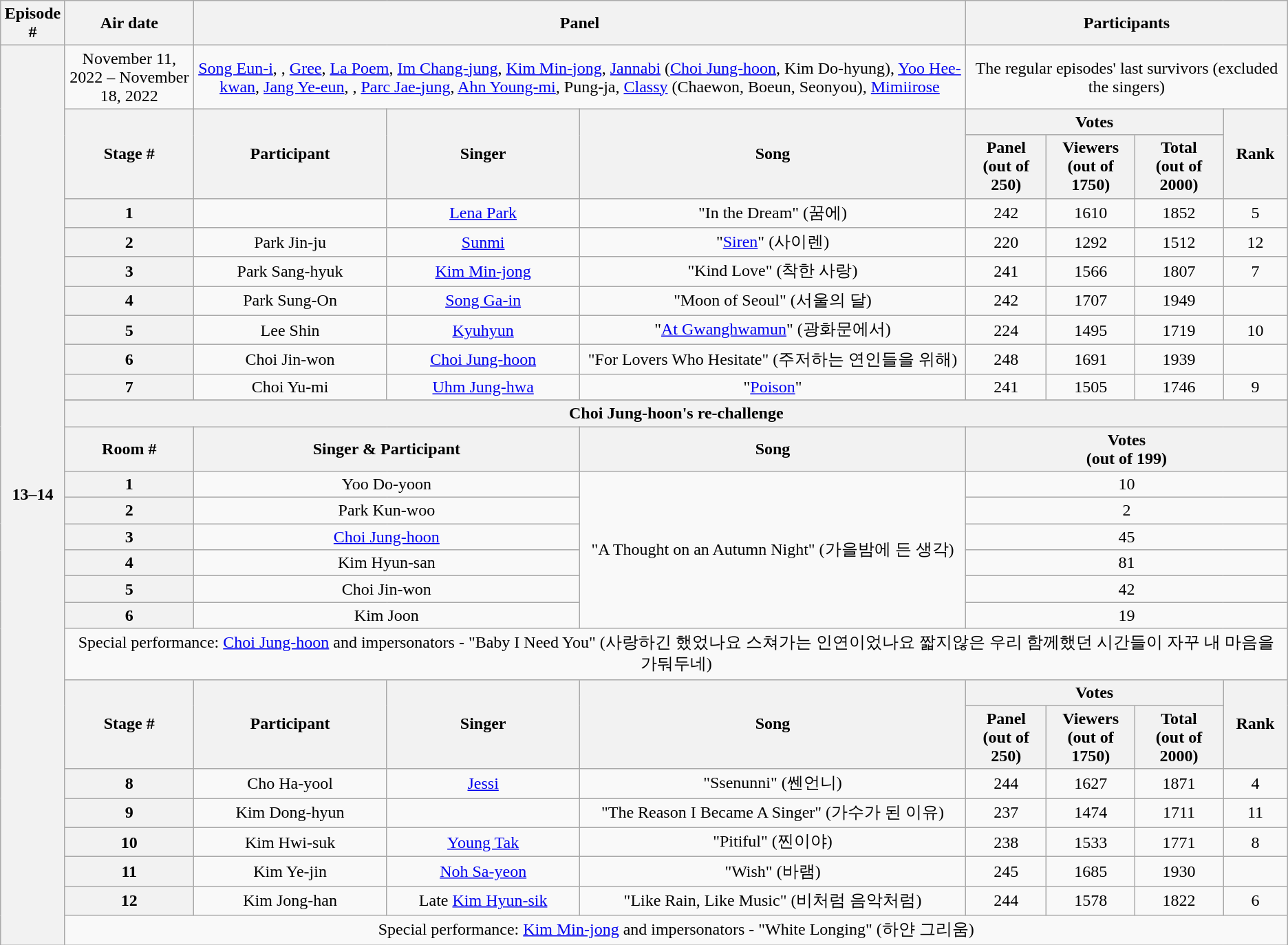<table class="wikitable" style="text-align:center;">
<tr>
<th width="5%">Episode #</th>
<th width="10%">Air date</th>
<th colspan="3">Panel</th>
<th colspan="4">Participants</th>
</tr>
<tr>
<th rowspan=29>13–14</th>
<td>November 11, 2022 – November 18, 2022</td>
<td colspan=3><a href='#'>Song Eun-i</a>, , <a href='#'>Gree</a>, <a href='#'>La Poem</a>, <a href='#'>Im Chang-jung</a>, <a href='#'>Kim Min-jong</a>, <a href='#'>Jannabi</a> (<a href='#'>Choi Jung-hoon</a>, Kim Do-hyung), <a href='#'>Yoo Hee-kwan</a>, <a href='#'>Jang Ye-eun</a>, , <a href='#'>Parc Jae-jung</a>, <a href='#'>Ahn Young-mi</a>, Pung-ja, <a href='#'>Classy</a> (Chaewon, Boeun, Seonyou), <a href='#'>Mimiirose</a></td>
<td colspan=4>The regular episodes' last survivors (excluded the singers)</td>
</tr>
<tr>
<th rowspan=2>Stage #</th>
<th width="15%" rowspan="2">Participant</th>
<th width="15%" rowspan="2">Singer</th>
<th width="30%" rowspan="2">Song</th>
<th width="20%" colspan="3">Votes</th>
<th width="5%" rowspan="2">Rank</th>
</tr>
<tr>
<th>Panel<br>(out of 250)</th>
<th>Viewers<br>(out of 1750)</th>
<th>Total<br>(out of 2000)</th>
</tr>
<tr>
<th>1</th>
<td></td>
<td><a href='#'>Lena Park</a></td>
<td>"In the Dream" (꿈에)</td>
<td>242</td>
<td>1610</td>
<td>1852</td>
<td>5</td>
</tr>
<tr>
<th>2</th>
<td>Park Jin-ju</td>
<td><a href='#'>Sunmi</a></td>
<td>"<a href='#'>Siren</a>" (사이렌)</td>
<td>220</td>
<td>1292</td>
<td>1512</td>
<td>12</td>
</tr>
<tr>
<th>3</th>
<td>Park Sang-hyuk</td>
<td><a href='#'>Kim Min-jong</a></td>
<td>"Kind Love" (착한 사랑)</td>
<td>241</td>
<td>1566</td>
<td>1807</td>
<td>7</td>
</tr>
<tr>
<th>4</th>
<td>Park Sung-On</td>
<td><a href='#'>Song Ga-in</a></td>
<td>"Moon of Seoul" (서울의 달)</td>
<td>242</td>
<td>1707</td>
<td>1949</td>
<td></td>
</tr>
<tr>
<th>5</th>
<td>Lee Shin</td>
<td><a href='#'>Kyuhyun</a></td>
<td>"<a href='#'>At Gwanghwamun</a>" (광화문에서)</td>
<td>224</td>
<td>1495</td>
<td>1719</td>
<td>10</td>
</tr>
<tr>
<th>6</th>
<td>Choi Jin-won</td>
<td><a href='#'>Choi Jung-hoon</a></td>
<td>"For Lovers Who Hesitate" (주저하는 연인들을 위해)</td>
<td>248</td>
<td>1691</td>
<td>1939</td>
<td></td>
</tr>
<tr>
<th>7</th>
<td>Choi Yu-mi</td>
<td><a href='#'>Uhm Jung-hwa</a></td>
<td>"<a href='#'>Poison</a>"</td>
<td>241</td>
<td>1505</td>
<td>1746</td>
<td>9</td>
</tr>
<tr>
</tr>
<tr>
<th colspan="8">Choi Jung-hoon's re-challenge</th>
</tr>
<tr>
<th>Room #</th>
<th colspan="2">Singer & Participant</th>
<th>Song</th>
<th colspan="4">Votes<br>(out of 199)</th>
</tr>
<tr>
<th>1</th>
<td colspan="2">Yoo Do-yoon</td>
<td rowspan="6">"A Thought on an Autumn Night" (가을밤에 든 생각)</td>
<td colspan="4">10</td>
</tr>
<tr>
<th>2</th>
<td colspan="2">Park Kun-woo</td>
<td colspan="4">2</td>
</tr>
<tr>
<th>3</th>
<td colspan="2"><a href='#'>Choi Jung-hoon</a></td>
<td colspan="4">45</td>
</tr>
<tr>
<th>4</th>
<td colspan="2">Kim Hyun-san</td>
<td colspan="4">81</td>
</tr>
<tr>
<th>5</th>
<td colspan="2">Choi Jin-won</td>
<td colspan="4">42</td>
</tr>
<tr>
<th>6</th>
<td colspan="2">Kim Joon</td>
<td colspan="4">19</td>
</tr>
<tr>
<td colspan=8>Special performance: <a href='#'>Choi Jung-hoon</a> and impersonators - "Baby I Need You" (사랑하긴 했었나요 스쳐가는 인연이었나요 짧지않은 우리 함께했던 시간들이 자꾸 내 마음을 가둬두네)</td>
</tr>
<tr>
<th rowspan=2>Stage #</th>
<th width="15%" rowspan="2">Participant</th>
<th width="15%" rowspan="2">Singer</th>
<th width="30%" rowspan="2">Song</th>
<th width="20%" colspan="3">Votes</th>
<th width="5%" rowspan="2">Rank</th>
</tr>
<tr>
<th>Panel<br>(out of 250)</th>
<th>Viewers<br>(out of 1750)</th>
<th>Total <br>(out of 2000)</th>
</tr>
<tr>
<th>8</th>
<td>Cho Ha-yool</td>
<td><a href='#'>Jessi</a></td>
<td>"Ssenunni" (쎈언니)</td>
<td>244</td>
<td>1627</td>
<td>1871</td>
<td>4</td>
</tr>
<tr>
<th>9</th>
<td>Kim Dong-hyun</td>
<td></td>
<td>"The Reason I Became A Singer" (가수가 된 이유)</td>
<td>237</td>
<td>1474</td>
<td>1711</td>
<td>11</td>
</tr>
<tr>
<th>10</th>
<td>Kim Hwi-suk</td>
<td><a href='#'>Young Tak</a></td>
<td>"Pitiful" (찐이야)</td>
<td>238</td>
<td>1533</td>
<td>1771</td>
<td>8</td>
</tr>
<tr>
<th>11</th>
<td>Kim Ye-jin</td>
<td><a href='#'>Noh Sa-yeon</a></td>
<td>"Wish" (바램)</td>
<td>245</td>
<td>1685</td>
<td>1930</td>
<td></td>
</tr>
<tr>
<th>12</th>
<td>Kim Jong-han</td>
<td>Late <a href='#'>Kim Hyun-sik</a></td>
<td>"Like Rain, Like Music" (비처럼 음악처럼)</td>
<td>244</td>
<td>1578</td>
<td>1822</td>
<td>6</td>
</tr>
<tr>
<td colspan=8>Special performance: <a href='#'>Kim Min-jong</a> and impersonators - "White Longing" (하얀 그리움)</td>
</tr>
</table>
